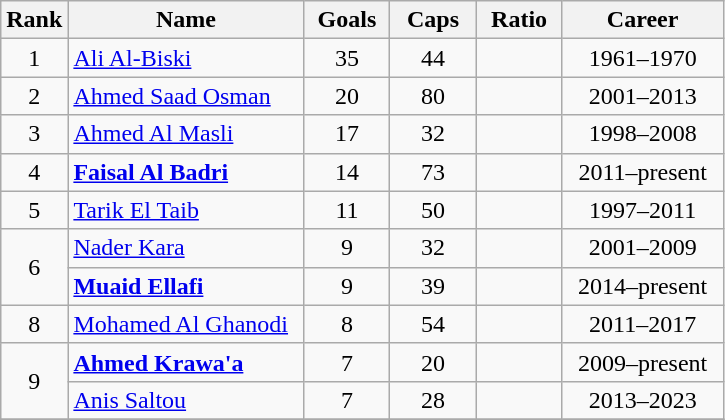<table class="wikitable sortable" style="text-align:center;">
<tr>
<th width=30px>Rank</th>
<th style="width:150px;">Name</th>
<th width=50px>Goals</th>
<th width=50px>Caps</th>
<th width=50px>Ratio</th>
<th width=100px>Career</th>
</tr>
<tr>
<td>1</td>
<td align="left"><a href='#'>Ali Al-Biski</a></td>
<td>35</td>
<td>44</td>
<td></td>
<td>1961–1970</td>
</tr>
<tr>
<td>2</td>
<td align="left"><a href='#'>Ahmed Saad Osman</a></td>
<td>20</td>
<td>80</td>
<td></td>
<td>2001–2013</td>
</tr>
<tr>
<td>3</td>
<td align="left"><a href='#'>Ahmed Al Masli</a></td>
<td>17</td>
<td>32</td>
<td></td>
<td>1998–2008</td>
</tr>
<tr>
<td>4</td>
<td align="left"><strong><a href='#'>Faisal Al Badri</a></strong></td>
<td>14</td>
<td>73</td>
<td></td>
<td>2011–present</td>
</tr>
<tr>
<td>5</td>
<td align="left"><a href='#'>Tarik El Taib</a></td>
<td>11</td>
<td>50</td>
<td></td>
<td>1997–2011</td>
</tr>
<tr>
<td rowspan=2>6</td>
<td align="left"><a href='#'>Nader Kara</a></td>
<td>9</td>
<td>32</td>
<td></td>
<td>2001–2009</td>
</tr>
<tr>
<td align="left"><strong><a href='#'>Muaid Ellafi</a></strong></td>
<td>9</td>
<td>39</td>
<td></td>
<td>2014–present</td>
</tr>
<tr>
<td>8</td>
<td align="left"><a href='#'>Mohamed Al Ghanodi</a></td>
<td>8</td>
<td>54</td>
<td></td>
<td>2011–2017</td>
</tr>
<tr>
<td rowspan=2>9</td>
<td align="left"><strong><a href='#'>Ahmed Krawa'a</a></strong></td>
<td>7</td>
<td>20</td>
<td></td>
<td>2009–present</td>
</tr>
<tr>
<td align="left"><a href='#'>Anis Saltou</a></td>
<td>7</td>
<td>28</td>
<td></td>
<td>2013–2023</td>
</tr>
<tr>
</tr>
</table>
